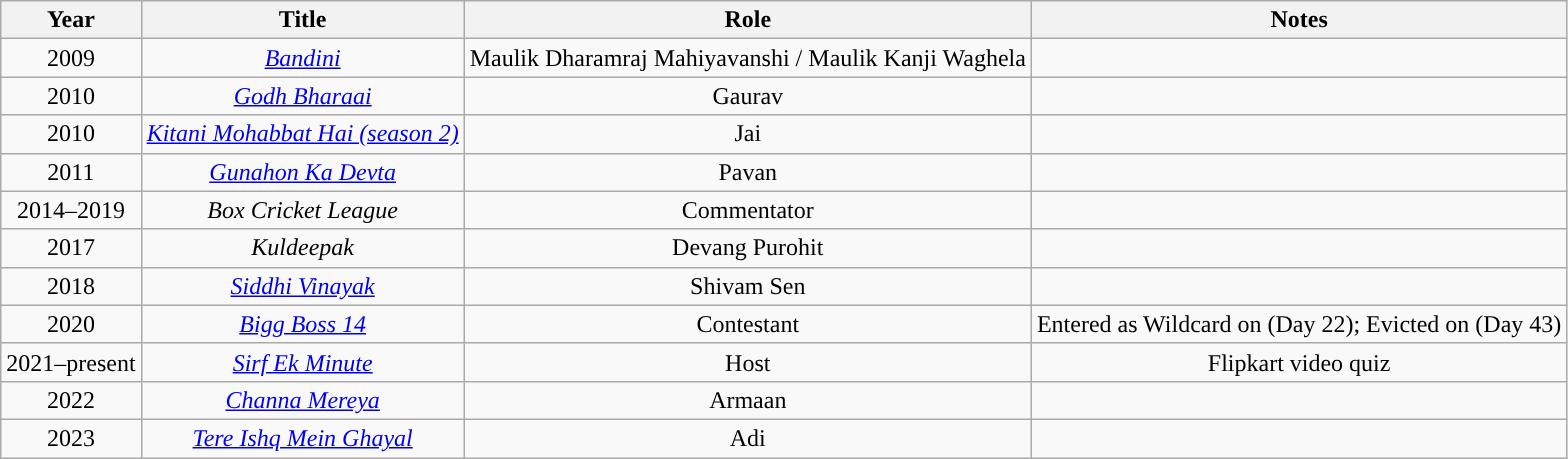<table class="wikitable" style="text-align:center">
<tr>
<th>Year</th>
<th>Title</th>
<th>Role</th>
<th>Notes</th>
</tr>
<tr>
<td>2009</td>
<td><em><a href='#'>Bandini</a></em></td>
<td>Maulik Dharamraj Mahiyavanshi / Maulik Kanji Waghela</td>
<td></td>
</tr>
<tr>
<td>2010</td>
<td><em><a href='#'>Godh Bharaai</a></em></td>
<td>Gaurav</td>
<td></td>
</tr>
<tr>
<td>2010</td>
<td><em><a href='#'>Kitani Mohabbat Hai (season 2)</a></em></td>
<td>Jai</td>
<td></td>
</tr>
<tr>
<td>2011</td>
<td><em><a href='#'>Gunahon Ka Devta</a></em></td>
<td>Pavan</td>
<td></td>
</tr>
<tr>
<td>2014–2019</td>
<td><em>Box Cricket League</em></td>
<td>Commentator</td>
<td></td>
</tr>
<tr>
<td>2017</td>
<td><em>Kuldeepak</em></td>
<td>Devang Purohit</td>
<td></td>
</tr>
<tr>
<td>2018</td>
<td><em><a href='#'>Siddhi Vinayak</a></em></td>
<td>Shivam Sen</td>
<td></td>
</tr>
<tr>
<td>2020</td>
<td><em><a href='#'>Bigg Boss 14</a></em></td>
<td>Contestant</td>
<td>Entered as Wildcard on (Day 22); Evicted on (Day 43)</td>
</tr>
<tr>
<td>2021–present</td>
<td><em><a href='#'>Sirf Ek Minute</a></em></td>
<td>Host</td>
<td>Flipkart video quiz</td>
</tr>
<tr>
<td>2022</td>
<td><em><a href='#'>Channa Mereya</a></em></td>
<td>Armaan</td>
<td></td>
</tr>
<tr>
<td>2023</td>
<td><em><a href='#'>Tere Ishq Mein Ghayal</a></em></td>
<td>Adi</td>
<td></td>
</tr>
</table>
